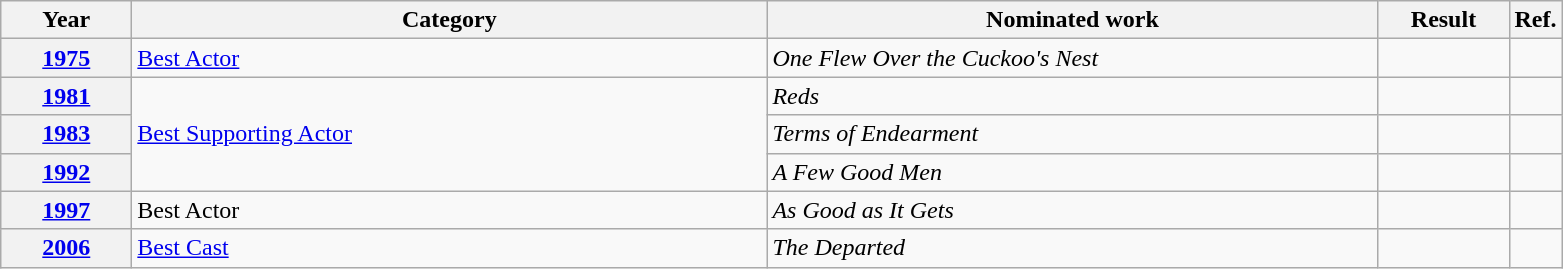<table class=wikitable>
<tr>
<th scope="col" style="width:5em;">Year</th>
<th scope="col" style="width:26em;">Category</th>
<th scope="col" style="width:25em;">Nominated work</th>
<th scope="col" style="width:5em;">Result</th>
<th>Ref.</th>
</tr>
<tr>
<th scope="row"><a href='#'>1975</a></th>
<td><a href='#'>Best Actor</a></td>
<td><em>One Flew Over the Cuckoo's Nest</em></td>
<td></td>
<td style="text-align:center;"></td>
</tr>
<tr>
<th scope="row"><a href='#'>1981</a></th>
<td rowspan="3"><a href='#'>Best Supporting Actor</a></td>
<td><em>Reds</em></td>
<td></td>
<td style="text-align:center;"></td>
</tr>
<tr>
<th scope="row"><a href='#'>1983</a></th>
<td><em>Terms of Endearment</em></td>
<td></td>
<td style="text-align:center;"></td>
</tr>
<tr>
<th scope="row"><a href='#'>1992</a></th>
<td><em>A Few Good Men</em></td>
<td></td>
<td style="text-align:center;"></td>
</tr>
<tr>
<th scope="row"><a href='#'>1997</a></th>
<td>Best Actor</td>
<td><em>As Good as It Gets</em></td>
<td></td>
<td style="text-align:center;"></td>
</tr>
<tr>
<th scope="row"><a href='#'>2006</a></th>
<td><a href='#'>Best Cast</a></td>
<td><em>The Departed</em></td>
<td></td>
<td style="text-align:center;"></td>
</tr>
</table>
